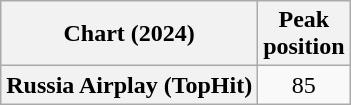<table class="wikitable plainrowheaders" style="text-align:center">
<tr>
<th scope="col">Chart (2024)</th>
<th scope="col">Peak<br>position</th>
</tr>
<tr>
<th scope="row">Russia Airplay (TopHit)</th>
<td>85</td>
</tr>
</table>
